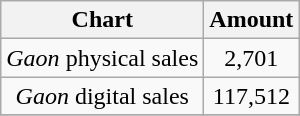<table class="wikitable" style="text-align:center">
<tr>
<th>Chart</th>
<th>Amount</th>
</tr>
<tr>
<td><em>Gaon</em> physical sales</td>
<td>2,701</td>
</tr>
<tr>
<td><em>Gaon</em> digital sales</td>
<td>117,512</td>
</tr>
<tr>
</tr>
</table>
